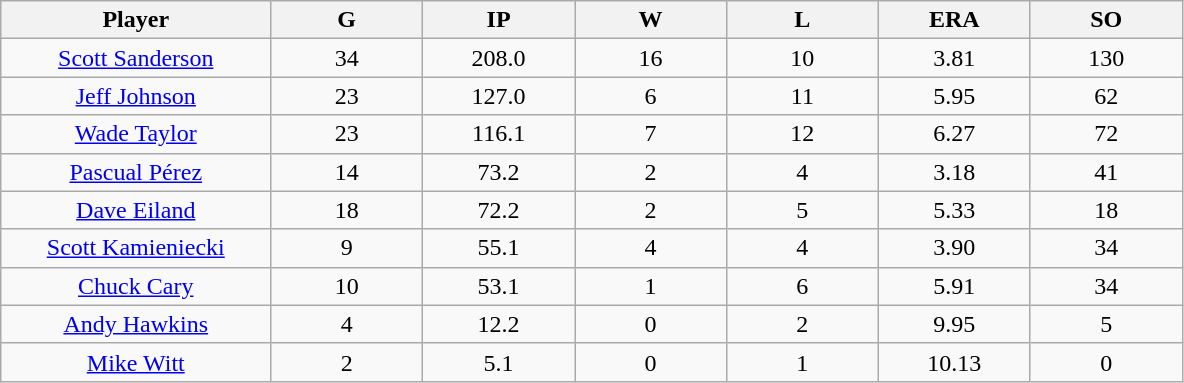<table class="wikitable sortable">
<tr>
<th bgcolor="#DDDDFF" width="16%">Player</th>
<th bgcolor="#DDDDFF" width="9%">G</th>
<th bgcolor="#DDDDFF" width="9%">IP</th>
<th bgcolor="#DDDDFF" width="9%">W</th>
<th bgcolor="#DDDDFF" width="9%">L</th>
<th bgcolor="#DDDDFF" width="9%">ERA</th>
<th bgcolor="#DDDDFF" width="9%">SO</th>
</tr>
<tr align=center>
<td><a href='#'>Scott Sanderson</a></td>
<td>34</td>
<td>208.0</td>
<td>16</td>
<td>10</td>
<td>3.81</td>
<td>130</td>
</tr>
<tr align=center>
<td><a href='#'>Jeff Johnson</a></td>
<td>23</td>
<td>127.0</td>
<td>6</td>
<td>11</td>
<td>5.95</td>
<td>62</td>
</tr>
<tr align=center>
<td><a href='#'>Wade Taylor</a></td>
<td>23</td>
<td>116.1</td>
<td>7</td>
<td>12</td>
<td>6.27</td>
<td>72</td>
</tr>
<tr align=center>
<td><a href='#'>Pascual Pérez</a></td>
<td>14</td>
<td>73.2</td>
<td>2</td>
<td>4</td>
<td>3.18</td>
<td>41</td>
</tr>
<tr align=center>
<td><a href='#'>Dave Eiland</a></td>
<td>18</td>
<td>72.2</td>
<td>2</td>
<td>5</td>
<td>5.33</td>
<td>18</td>
</tr>
<tr align=center>
<td><a href='#'>Scott Kamieniecki</a></td>
<td>9</td>
<td>55.1</td>
<td>4</td>
<td>4</td>
<td>3.90</td>
<td>34</td>
</tr>
<tr align=center>
<td><a href='#'>Chuck Cary</a></td>
<td>10</td>
<td>53.1</td>
<td>1</td>
<td>6</td>
<td>5.91</td>
<td>34</td>
</tr>
<tr align=center>
<td><a href='#'>Andy Hawkins</a></td>
<td>4</td>
<td>12.2</td>
<td>0</td>
<td>2</td>
<td>9.95</td>
<td>5</td>
</tr>
<tr align=center>
<td><a href='#'>Mike Witt</a></td>
<td>2</td>
<td>5.1</td>
<td>0</td>
<td>1</td>
<td>10.13</td>
<td>0</td>
</tr>
</table>
